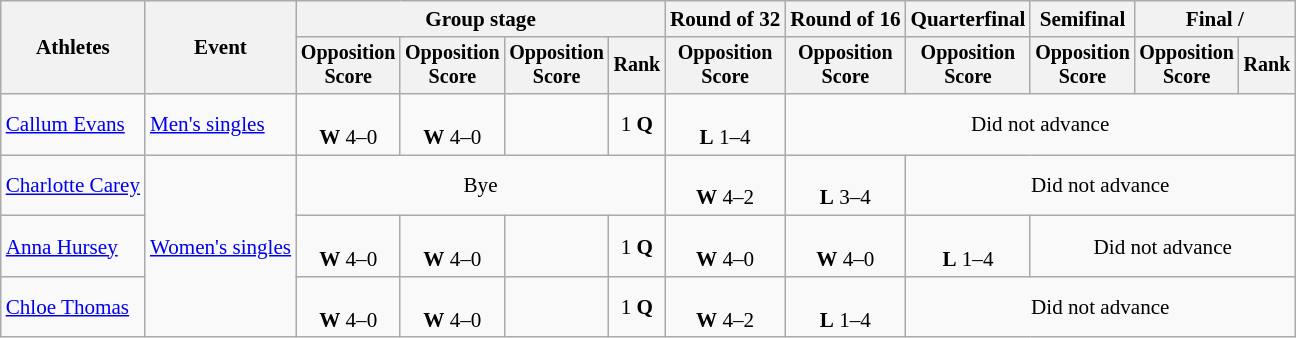<table class=wikitable style=font-size:88%;text-align:center>
<tr>
<th rowspan=2>Athletes</th>
<th rowspan=2>Event</th>
<th colspan=4>Group stage</th>
<th>Round of 32</th>
<th>Round of 16</th>
<th>Quarterfinal</th>
<th>Semifinal</th>
<th colspan=2>Final / </th>
</tr>
<tr style=font-size:95%>
<th>Opposition<br>Score</th>
<th>Opposition<br>Score</th>
<th>Opposition<br>Score</th>
<th>Rank</th>
<th>Opposition<br>Score</th>
<th>Opposition<br>Score</th>
<th>Opposition<br>Score</th>
<th>Opposition<br>Score</th>
<th>Opposition<br>Score</th>
<th>Rank</th>
</tr>
<tr>
<td align=left><a href='#'>Callum Evans</a></td>
<td align=left><a href='#'>Men's singles</a></td>
<td><br><strong>W</strong> 4–0</td>
<td><br><strong>W</strong> 4–0</td>
<td></td>
<td>1 <strong>Q</strong></td>
<td><br><strong>L</strong> 1–4</td>
<td colspan=5>Did not advance</td>
</tr>
<tr>
<td align=left><a href='#'>Charlotte Carey</a></td>
<td align=left rowspan=3><a href='#'>Women's singles</a></td>
<td colspan=4>Bye</td>
<td><br><strong>W</strong> 4–2</td>
<td><br><strong>L</strong> 3–4</td>
<td colspan=4>Did not advance</td>
</tr>
<tr>
<td align=left><a href='#'>Anna Hursey</a></td>
<td><br><strong>W</strong> 4–0</td>
<td><br><strong>W</strong> 4–0</td>
<td></td>
<td>1 <strong>Q</strong></td>
<td><br><strong>W</strong> 4–0</td>
<td><br><strong>W</strong> 4–0</td>
<td><br><strong>L</strong> 1–4</td>
<td colspan=3>Did not advance</td>
</tr>
<tr>
<td align=left><a href='#'>Chloe Thomas</a></td>
<td><br><strong>W</strong> 4–0</td>
<td><br><strong>W</strong> 4–0</td>
<td></td>
<td>1 <strong>Q</strong></td>
<td><br><strong>W</strong> 4–2</td>
<td><br><strong>L</strong> 1–4</td>
<td colspan=4>Did not advance</td>
</tr>
</table>
